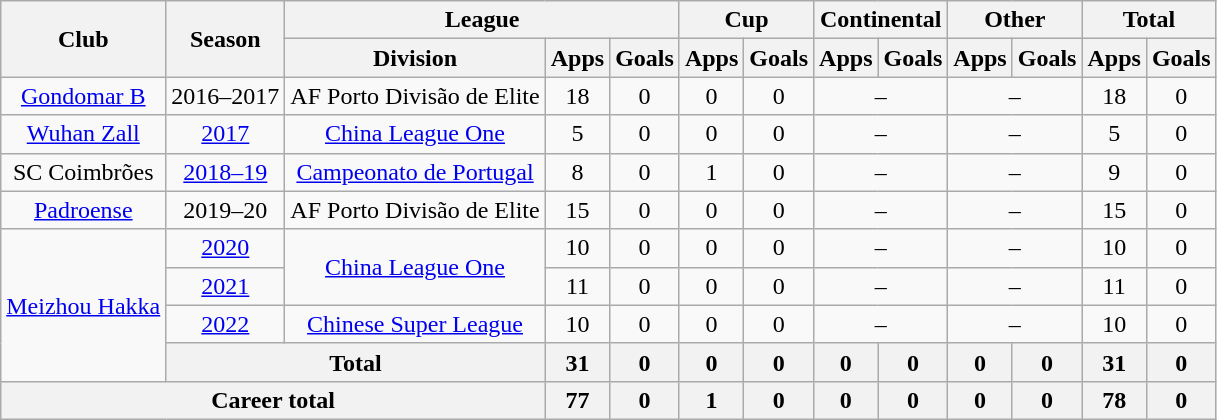<table class="wikitable" style="text-align: center">
<tr>
<th rowspan="2">Club</th>
<th rowspan="2">Season</th>
<th colspan="3">League</th>
<th colspan="2">Cup</th>
<th colspan="2">Continental</th>
<th colspan="2">Other</th>
<th colspan="2">Total</th>
</tr>
<tr>
<th>Division</th>
<th>Apps</th>
<th>Goals</th>
<th>Apps</th>
<th>Goals</th>
<th>Apps</th>
<th>Goals</th>
<th>Apps</th>
<th>Goals</th>
<th>Apps</th>
<th>Goals</th>
</tr>
<tr>
<td><a href='#'>Gondomar B</a></td>
<td>2016–2017</td>
<td>AF Porto Divisão de Elite</td>
<td>18</td>
<td>0</td>
<td>0</td>
<td>0</td>
<td colspan="2">–</td>
<td colspan="2">–</td>
<td>18</td>
<td>0</td>
</tr>
<tr>
<td><a href='#'>Wuhan Zall</a></td>
<td><a href='#'>2017</a></td>
<td><a href='#'>China League One</a></td>
<td>5</td>
<td>0</td>
<td>0</td>
<td>0</td>
<td colspan="2">–</td>
<td colspan="2">–</td>
<td>5</td>
<td>0</td>
</tr>
<tr>
<td>SC Coimbrões</td>
<td><a href='#'>2018–19</a></td>
<td><a href='#'>Campeonato de Portugal</a></td>
<td>8</td>
<td>0</td>
<td>1</td>
<td>0</td>
<td colspan="2">–</td>
<td colspan="2">–</td>
<td>9</td>
<td>0</td>
</tr>
<tr>
<td><a href='#'>Padroense</a></td>
<td>2019–20</td>
<td>AF Porto Divisão de Elite</td>
<td>15</td>
<td>0</td>
<td>0</td>
<td>0</td>
<td colspan="2">–</td>
<td colspan="2">–</td>
<td>15</td>
<td>0</td>
</tr>
<tr>
<td rowspan="4"><a href='#'>Meizhou Hakka</a></td>
<td><a href='#'>2020</a></td>
<td rowspan="2"><a href='#'>China League One</a></td>
<td>10</td>
<td>0</td>
<td>0</td>
<td>0</td>
<td colspan="2">–</td>
<td colspan="2">–</td>
<td>10</td>
<td>0</td>
</tr>
<tr>
<td><a href='#'>2021</a></td>
<td>11</td>
<td>0</td>
<td>0</td>
<td>0</td>
<td colspan="2">–</td>
<td colspan="2">–</td>
<td>11</td>
<td>0</td>
</tr>
<tr>
<td><a href='#'>2022</a></td>
<td><a href='#'>Chinese Super League</a></td>
<td>10</td>
<td>0</td>
<td>0</td>
<td>0</td>
<td colspan="2">–</td>
<td colspan="2">–</td>
<td>10</td>
<td>0</td>
</tr>
<tr>
<th colspan=2>Total</th>
<th>31</th>
<th>0</th>
<th>0</th>
<th>0</th>
<th>0</th>
<th>0</th>
<th>0</th>
<th>0</th>
<th>31</th>
<th>0</th>
</tr>
<tr>
<th colspan=3>Career total</th>
<th>77</th>
<th>0</th>
<th>1</th>
<th>0</th>
<th>0</th>
<th>0</th>
<th>0</th>
<th>0</th>
<th>78</th>
<th>0</th>
</tr>
</table>
